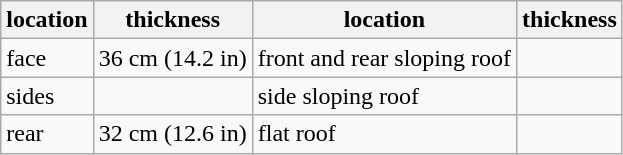<table class="wikitable" border="1">
<tr>
<th>location</th>
<th>thickness</th>
<th>location</th>
<th>thickness</th>
</tr>
<tr>
<td>face</td>
<td>36 cm (14.2 in)</td>
<td>front and rear sloping roof</td>
<td></td>
</tr>
<tr>
<td>sides</td>
<td></td>
<td>side sloping roof</td>
<td></td>
</tr>
<tr>
<td>rear</td>
<td>32 cm (12.6 in)</td>
<td>flat roof</td>
<td></td>
</tr>
</table>
